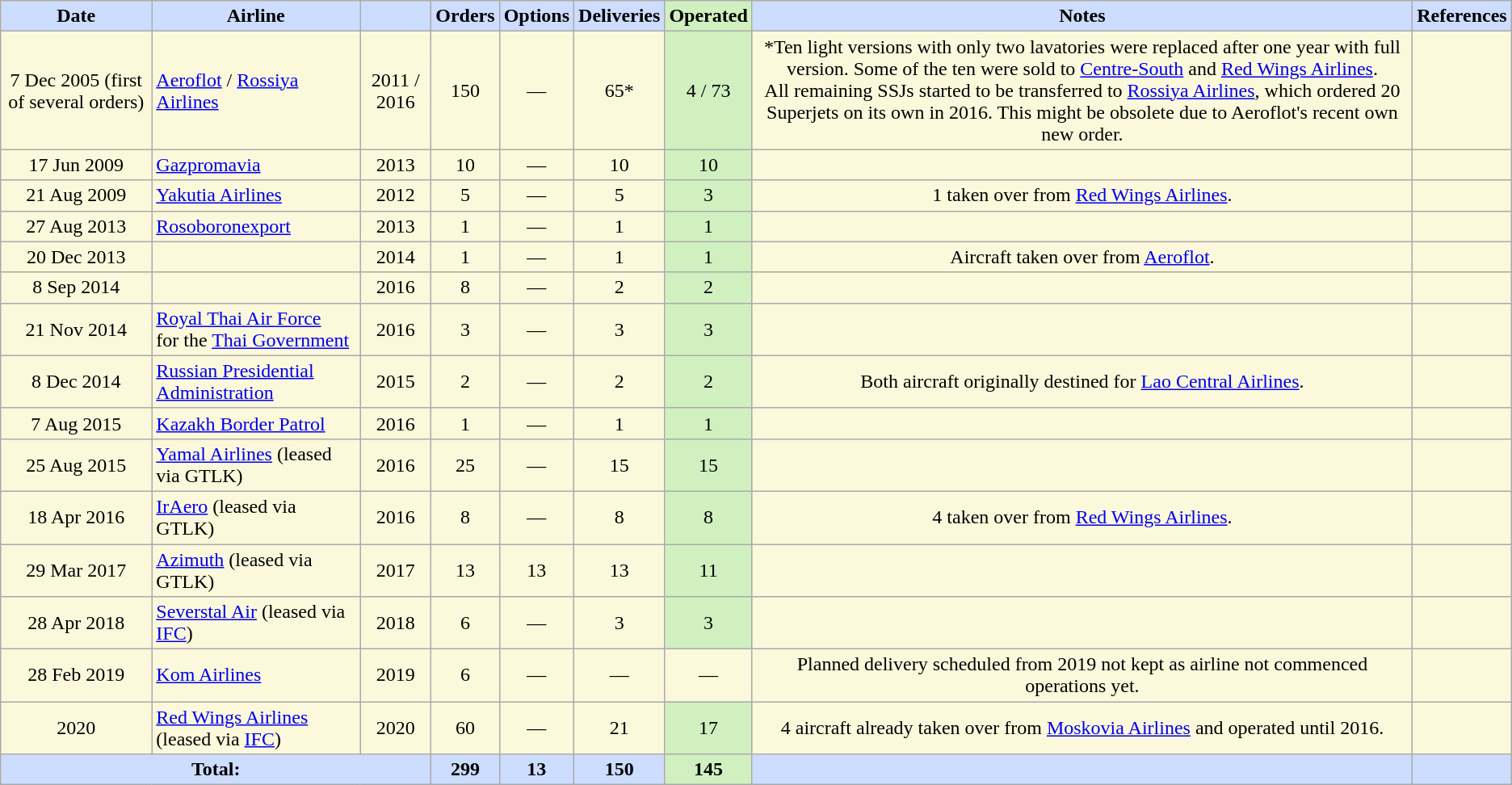<table class="wikitable sortable" style="text-align:center; background:#fbf8db;">
<tr>
<th Style="width: 10%; background-color:#ccddff;" data-sort-type="date">Date</th>
<th style="background-color:#ccddff;">Airline</th>
<th style="background-color:#ccddff;"> <br></th>
<th style="background-color:#ccddff;" data-sort-type="number">Orders</th>
<th style="background-color:#ccddff;" data-sort-type="number">Options</th>
<th style="background-color:#ccddff;" data-sort-type="number">Deliveries</th>
<th style="background-color:#d0f0c0;" data-sort-type="number">Operated</th>
<th style="background-color:#ccddff;" class="unsortable">Notes</th>
<th style="background-color:#ccddff;" class="unsortable">References</th>
</tr>
<tr>
<td>7 Dec 2005 (first of several orders)</td>
<td Align="left"> <a href='#'>Aeroflot</a> / <a href='#'>Rossiya Airlines</a></td>
<td>2011 / 2016</td>
<td Style="text-align: center;">150</td>
<td Style="text-align: center;">—</td>
<td Style="text-align: center;">65*</td>
<td Style="text-align: center; background-color:#d0f0c0">4 / 73</td>
<td Style="text-align: center;">*Ten light versions with only two lavatories were replaced after one year with full version. Some of the ten were sold to <a href='#'>Centre-South</a> and <a href='#'>Red Wings Airlines</a>. <br>All remaining SSJs started to be transferred to <a href='#'>Rossiya Airlines</a>, which ordered 20 Superjets on its own in 2016. This might be obsolete due to Aeroflot's recent own new order.</td>
<td></td>
</tr>
<tr>
<td>17 Jun 2009</td>
<td Align="left"> <a href='#'>Gazpromavia</a></td>
<td>2013</td>
<td Style="text-align: center;">10</td>
<td Style="text-align: center;">—</td>
<td Style="text-align: center;">10</td>
<td Style="text-align: center; background-color:#d0f0c0">10</td>
<td Style="text-align: center;"></td>
<td></td>
</tr>
<tr>
<td>21 Aug 2009</td>
<td Align="left"> <a href='#'>Yakutia Airlines</a></td>
<td>2012</td>
<td Style="text-align: center;">5</td>
<td Style="text-align: center;">—</td>
<td Style="text-align: center;">5</td>
<td Style="text-align: center; background-color:#d0f0c0">3</td>
<td Style="text-align: center;">1 taken over from <a href='#'>Red Wings Airlines</a>.</td>
<td></td>
</tr>
<tr>
<td>27 Aug 2013</td>
<td Align="left"> <a href='#'>Rosoboronexport</a></td>
<td>2013</td>
<td Style="text-align: center;">1</td>
<td Style="text-align: center;">—</td>
<td Style="text-align: center;">1</td>
<td Style="text-align: center; background-color:#d0f0c0">1</td>
<td Style="text-align: center;"></td>
<td></td>
</tr>
<tr>
<td>20 Dec 2013</td>
<td Align="left"></td>
<td>2014</td>
<td Style="text-align: center;">1</td>
<td Style="text-align: center;">—</td>
<td Style="text-align: center;">1</td>
<td Style="text-align: center; background-color:#d0f0c0">1</td>
<td Style="text-align: center;">Aircraft taken over from <a href='#'>Aeroflot</a>.</td>
<td></td>
</tr>
<tr>
<td>8 Sep 2014</td>
<td Align="left"></td>
<td>2016</td>
<td Style="text-align: center;">8</td>
<td Style="text-align: center;">—</td>
<td Style="text-align: center;">2</td>
<td Style="text-align: center; background-color:#d0f0c0">2</td>
<td Style="text-align: center;"></td>
<td></td>
</tr>
<tr>
<td>21 Nov 2014</td>
<td Align="left"> <a href='#'>Royal Thai Air Force</a><br> for the <a href='#'>Thai Government</a></td>
<td>2016</td>
<td Style="text-align: center;">3</td>
<td Style="text-align: center;">—</td>
<td Style="text-align: center;">3</td>
<td Style="text-align: center; background-color:#d0f0c0">3</td>
<td Style="text-align: center;"></td>
<td></td>
</tr>
<tr>
<td>8 Dec 2014</td>
<td Align="left"> <a href='#'>Russian Presidential Administration</a></td>
<td>2015</td>
<td Style="text-align: center;">2</td>
<td Style="text-align: center;">—</td>
<td Style="text-align: center;">2</td>
<td Style="text-align: center; background-color:#d0f0c0">2</td>
<td Style="text-align: center;">Both aircraft originally destined for <a href='#'>Lao Central Airlines</a>.</td>
<td></td>
</tr>
<tr>
<td>7 Aug 2015</td>
<td Align="left"> <a href='#'>Kazakh Border Patrol</a></td>
<td>2016</td>
<td Style="text-align: center;">1</td>
<td Style="text-align: center;">—</td>
<td Style="text-align: center;">1</td>
<td Style="text-align: center; background-color:#d0f0c0">1</td>
<td Style="text-align: center;"></td>
<td></td>
</tr>
<tr>
<td>25 Aug 2015</td>
<td Align="left"> <a href='#'>Yamal Airlines</a> (leased via GTLK)</td>
<td>2016</td>
<td Style="text-align: center;">25</td>
<td Style="text-align: center;">—</td>
<td Style="text-align: center;">15</td>
<td Style="text-align: center; background-color:#d0f0c0">15</td>
<td Style="text-align: center;"></td>
<td></td>
</tr>
<tr>
<td>18 Apr 2016</td>
<td Align="left"> <a href='#'>IrAero</a> (leased via GTLK)</td>
<td>2016</td>
<td Style="text-align: center;">8</td>
<td Style="text-align: center;">—</td>
<td Style="text-align: center;">8</td>
<td Style="text-align: center; background-color:#d0f0c0">8</td>
<td Style="text-align: center;">4 taken over from <a href='#'>Red Wings Airlines</a>.</td>
<td></td>
</tr>
<tr>
<td>29 Mar 2017</td>
<td Align="left"> <a href='#'>Azimuth</a> (leased via GTLK)</td>
<td>2017</td>
<td Style="text-align: center;">13</td>
<td Style="text-align: center;">13</td>
<td Style="text-align: center;">13</td>
<td Style="text-align: center; background-color:#d0f0c0">11</td>
<td Style="text-align: center;"></td>
<td></td>
</tr>
<tr>
<td>28 Apr 2018</td>
<td Align="left"> <a href='#'>Severstal Air</a> (leased via <a href='#'>IFC</a>)</td>
<td>2018</td>
<td Style="text-align: center;">6</td>
<td Style="text-align: center;">—</td>
<td Style="text-align: center;">3</td>
<td Style="text-align: center; background-color:#d0f0c0">3</td>
<td Style="text-align: center;"></td>
<td></td>
</tr>
<tr>
<td>28 Feb 2019</td>
<td Align="left"> <a href='#'>Kom Airlines</a></td>
<td>2019</td>
<td>6</td>
<td>—</td>
<td>—</td>
<td>—</td>
<td>Planned delivery scheduled from 2019 not kept as airline not commenced operations yet.</td>
<td></td>
</tr>
<tr>
<td>2020</td>
<td Align="left"> <a href='#'>Red Wings Airlines</a> (leased via <a href='#'>IFC</a>)</td>
<td>2020</td>
<td Style="text-align: center;">60</td>
<td Style="text-align: center;">—</td>
<td Style="text-align: center;">21</td>
<td Style="text-align: center; background-color:#d0f0c0">17</td>
<td Style="text-align: center;">4 aircraft already taken over from <a href='#'>Moskovia Airlines</a> and operated until 2016.</td>
<td></td>
</tr>
<tr>
<th Style="background-color:#ccddff;" colspan="3">Total:</th>
<th style="text-align: center; background-color:#ccddff">299</th>
<th style="text-align: center; background-color:#ccddff">13</th>
<th style="text-align: center; background-color:#ccddff">150</th>
<th style="text-align: center; background-color:#d0f0c0">145</th>
<th style="background-color:#ccddff; text-align: center;"></th>
<th style="background-color:#ccddff; text-align: center;"></th>
</tr>
</table>
